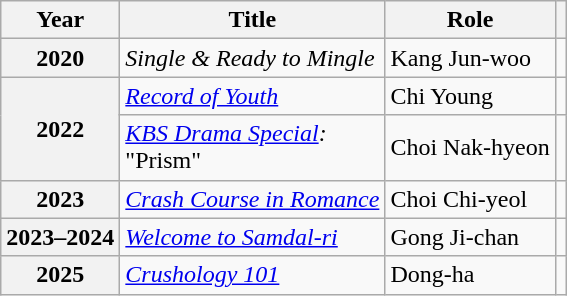<table class="wikitable plainrowheaders sortable">
<tr>
<th scope="col">Year</th>
<th scope="col">Title</th>
<th scope="col">Role</th>
<th scope="col" class="unsortable"></th>
</tr>
<tr>
<th scope="row">2020</th>
<td><em>Single & Ready to Mingle</em></td>
<td>Kang Jun-woo</td>
<td style="text-align:center"></td>
</tr>
<tr>
<th scope="row" rowspan="2">2022</th>
<td><em><a href='#'>Record of Youth</a></em></td>
<td>Chi Young</td>
<td style="text-align:center"></td>
</tr>
<tr>
<td><em><a href='#'>KBS Drama Special</a>:</em><br>"Prism"</td>
<td>Choi Nak-hyeon</td>
<td style="text-align:center"></td>
</tr>
<tr>
<th scope="row">2023</th>
<td><em><a href='#'>Crash Course in Romance</a></em></td>
<td>Choi Chi-yeol</td>
<td style="text-align:center"></td>
</tr>
<tr>
<th scope="row">2023–2024</th>
<td><em><a href='#'>Welcome to Samdal-ri</a></em></td>
<td>Gong Ji-chan</td>
<td style="text-align:center"></td>
</tr>
<tr>
<th scope="row">2025</th>
<td><em><a href='#'>Crushology 101</a></em></td>
<td>Dong-ha</td>
<td style="text-align:center"></td>
</tr>
</table>
